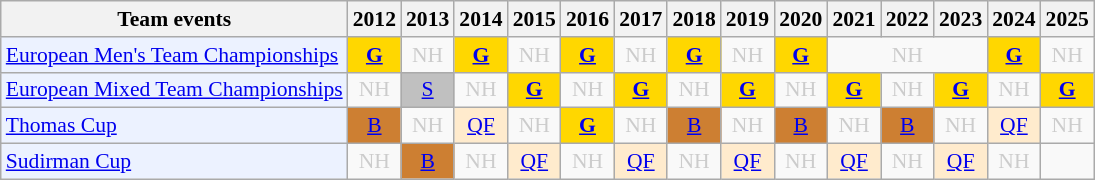<table class="wikitable" style="font-size: 90%; text-align:center">
<tr>
<th>Team events</th>
<th>2012</th>
<th>2013</th>
<th>2014</th>
<th>2015</th>
<th>2016</th>
<th>2017</th>
<th>2018</th>
<th>2019</th>
<th>2020</th>
<th>2021</th>
<th>2022</th>
<th>2023</th>
<th>2024</th>
<th>2025</th>
</tr>
<tr>
<td bgcolor="#ECF2FF"; align="left"><a href='#'>European Men's Team Championships</a></td>
<td bgcolor=gold><a href='#'><strong>G</strong></a></td>
<td style=color:#ccc>NH</td>
<td bgcolor=gold><a href='#'><strong>G</strong></a></td>
<td style=color:#ccc>NH</td>
<td bgcolor=gold><a href='#'><strong>G</strong></a></td>
<td style=color:#ccc>NH</td>
<td bgcolor=gold><a href='#'><strong>G</strong></a></td>
<td style=color:#ccc>NH</td>
<td bgcolor=gold><a href='#'><strong>G</strong></a></td>
<td colspan="3" style=color:#ccc>NH</td>
<td bgcolor=gold><a href='#'><strong>G</strong></a></td>
<td colspan="3" style=color:#ccc>NH</td>
</tr>
<tr>
<td bgcolor="#ECF2FF"; align="left"><a href='#'>European Mixed Team Championships</a></td>
<td style=color:#ccc>NH</td>
<td bgcolor=silver><a href='#'>S</a></td>
<td style=color:#ccc>NH</td>
<td bgcolor=gold><a href='#'><strong>G</strong></a></td>
<td style=color:#ccc>NH</td>
<td bgcolor=gold><a href='#'><strong>G</strong></a></td>
<td style=color:#ccc>NH</td>
<td bgcolor=gold><a href='#'><strong>G</strong></a></td>
<td style=color:#ccc>NH</td>
<td bgcolor=gold><a href='#'><strong>G</strong></a></td>
<td style=color:#ccc>NH</td>
<td bgcolor=gold><a href='#'><strong>G</strong></a></td>
<td style=color:#ccc>NH</td>
<td bgcolor=gold><a href='#'><strong>G</strong></a></td>
</tr>
<tr>
<td bgcolor="#ECF2FF"; align="left"><a href='#'>Thomas Cup</a></td>
<td bgcolor=CD7F32><a href='#'>B</a></td>
<td style=color:#ccc>NH</td>
<td bgcolor=FFEBCD><a href='#'>QF</a></td>
<td style=color:#ccc>NH</td>
<td bgcolor=gold><a href='#'><strong>G</strong></a></td>
<td style=color:#ccc>NH</td>
<td bgcolor=CD7F32><a href='#'>B</a></td>
<td style=color:#ccc>NH</td>
<td bgcolor=CD7F32><a href='#'>B</a></td>
<td style=color:#ccc>NH</td>
<td bgcolor=CD7F32><a href='#'>B</a></td>
<td style=color:#ccc>NH</td>
<td bgcolor=FFEBCD><a href='#'>QF</a></td>
<td colspan="3" style=color:#ccc>NH</td>
</tr>
<tr>
<td bgcolor="#ECF2FF"; align="left"><a href='#'>Sudirman Cup</a></td>
<td style=color:#ccc>NH</td>
<td bgcolor=CD7F32><a href='#'>B</a></td>
<td style=color:#ccc>NH</td>
<td bgcolor=FFEBCD><a href='#'>QF</a></td>
<td style=color:#ccc>NH</td>
<td bgcolor=FFEBCD><a href='#'>QF</a></td>
<td style=color:#ccc>NH</td>
<td bgcolor=FFEBCD><a href='#'>QF</a></td>
<td style=color:#ccc>NH</td>
<td bgcolor=FFEBCD><a href='#'>QF</a></td>
<td style=color:#ccc>NH</td>
<td bgcolor=FFEBCD><a href='#'>QF</a></td>
<td style=color:#ccc>NH</td>
<td></td>
</tr>
</table>
